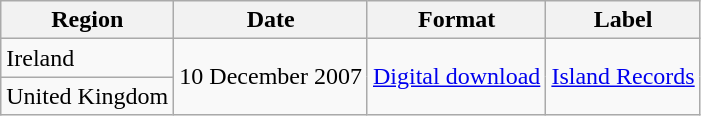<table class=wikitable>
<tr>
<th>Region</th>
<th>Date</th>
<th>Format</th>
<th>Label</th>
</tr>
<tr>
<td>Ireland</td>
<td rowspan="2">10 December 2007</td>
<td rowspan="2"><a href='#'>Digital download</a></td>
<td rowspan="2"><a href='#'>Island Records</a></td>
</tr>
<tr>
<td>United Kingdom</td>
</tr>
</table>
